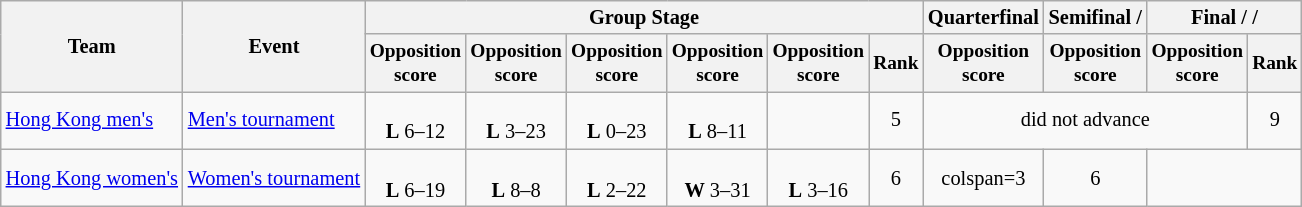<table class=wikitable style=font-size:85%;text-align:center>
<tr>
<th rowspan=2>Team</th>
<th rowspan=2>Event</th>
<th colspan=6>Group Stage</th>
<th>Quarterfinal</th>
<th>Semifinal / </th>
<th colspan=2>Final /  / </th>
</tr>
<tr style="font-size:95%">
<th>Opposition<br> score</th>
<th>Opposition<br> score</th>
<th>Opposition<br> score</th>
<th>Opposition<br> score</th>
<th>Opposition<br> score</th>
<th>Rank</th>
<th>Opposition<br> score</th>
<th>Opposition<br> score</th>
<th>Opposition<br> score</th>
<th>Rank</th>
</tr>
<tr>
<td align=left><a href='#'>Hong Kong men's</a></td>
<td align=left><a href='#'>Men's tournament</a></td>
<td><br><strong>L</strong> 6–12</td>
<td><br><strong>L</strong> 3–23</td>
<td><br><strong>L</strong> 0–23</td>
<td><br><strong>L</strong> 8–11</td>
<td></td>
<td>5</td>
<td colspan=3>did not advance</td>
<td>9</td>
</tr>
<tr>
<td align=left><a href='#'>Hong Kong women's</a></td>
<td align=left><a href='#'>Women's tournament</a></td>
<td><br><strong>L</strong> 6–19</td>
<td><br><strong>L</strong> 8–8</td>
<td><br><strong>L</strong> 2–22</td>
<td><br><strong>W</strong> 3–31</td>
<td><br><strong>L</strong> 3–16</td>
<td>6</td>
<td>colspan=3 </td>
<td>6</td>
</tr>
</table>
